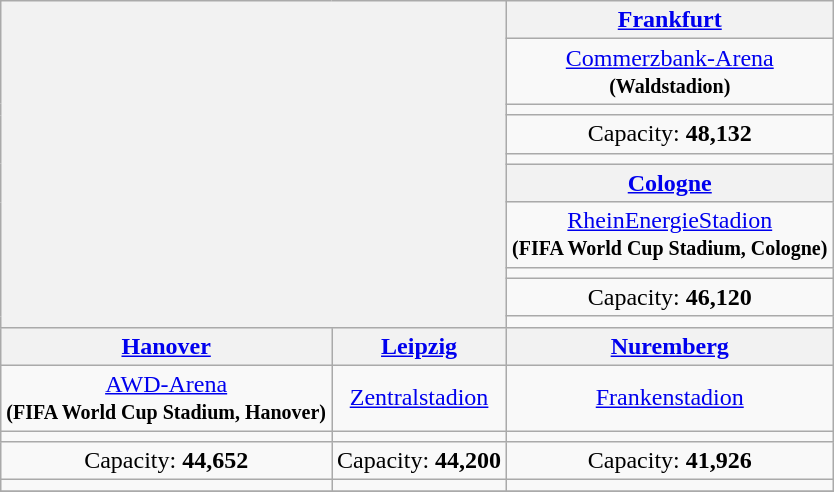<table class="wikitable" style="text-align:center">
<tr>
<th colspan="2" rowspan="10"></th>
<th><a href='#'>Frankfurt</a></th>
</tr>
<tr>
<td><a href='#'>Commerzbank-Arena</a><br><strong><small>(Waldstadion)</small></strong></td>
</tr>
<tr>
<td></td>
</tr>
<tr>
<td>Capacity: <strong>48,132</strong></td>
</tr>
<tr>
<td></td>
</tr>
<tr>
<th><a href='#'>Cologne</a></th>
</tr>
<tr>
<td><a href='#'>RheinEnergieStadion</a><br><strong><small>(FIFA World Cup Stadium, Cologne)</small></strong></td>
</tr>
<tr>
<td></td>
</tr>
<tr>
<td>Capacity: <strong>46,120</strong></td>
</tr>
<tr>
<td></td>
</tr>
<tr>
<th><a href='#'>Hanover</a></th>
<th><a href='#'>Leipzig</a></th>
<th><a href='#'>Nuremberg</a></th>
</tr>
<tr>
<td><a href='#'>AWD-Arena</a><br><strong><small>(FIFA World Cup Stadium, Hanover)</small></strong></td>
<td><a href='#'>Zentralstadion</a></td>
<td><a href='#'>Frankenstadion</a></td>
</tr>
<tr>
<td></td>
<td></td>
<td></td>
</tr>
<tr>
<td>Capacity: <strong>44,652</strong></td>
<td>Capacity: <strong>44,200</strong></td>
<td>Capacity: <strong>41,926</strong></td>
</tr>
<tr>
<td></td>
<td></td>
<td></td>
</tr>
<tr>
</tr>
</table>
